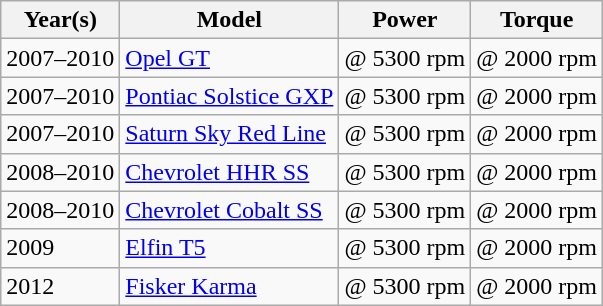<table class="wikitable">
<tr>
<th scope="col">Year(s)</th>
<th scope="col">Model</th>
<th scope="col">Power</th>
<th scope="col">Torque</th>
</tr>
<tr>
<td>2007–2010</td>
<td><a href='#'>Opel GT</a></td>
<td> @ 5300 rpm</td>
<td> @ 2000 rpm</td>
</tr>
<tr>
<td>2007–2010</td>
<td><a href='#'>Pontiac Solstice GXP</a></td>
<td> @ 5300 rpm</td>
<td> @ 2000 rpm</td>
</tr>
<tr>
<td>2007–2010</td>
<td><a href='#'>Saturn Sky Red Line</a></td>
<td> @ 5300 rpm</td>
<td> @ 2000 rpm</td>
</tr>
<tr>
<td>2008–2010</td>
<td><a href='#'>Chevrolet HHR SS</a></td>
<td> @ 5300 rpm</td>
<td> @ 2000 rpm</td>
</tr>
<tr>
<td>2008–2010</td>
<td><a href='#'>Chevrolet Cobalt SS</a></td>
<td> @ 5300 rpm</td>
<td> @ 2000 rpm</td>
</tr>
<tr>
<td>2009</td>
<td><a href='#'>Elfin T5</a></td>
<td> @ 5300 rpm</td>
<td> @ 2000 rpm</td>
</tr>
<tr>
<td>2012</td>
<td><a href='#'>Fisker Karma</a></td>
<td> @ 5300 rpm</td>
<td> @ 2000 rpm</td>
</tr>
</table>
